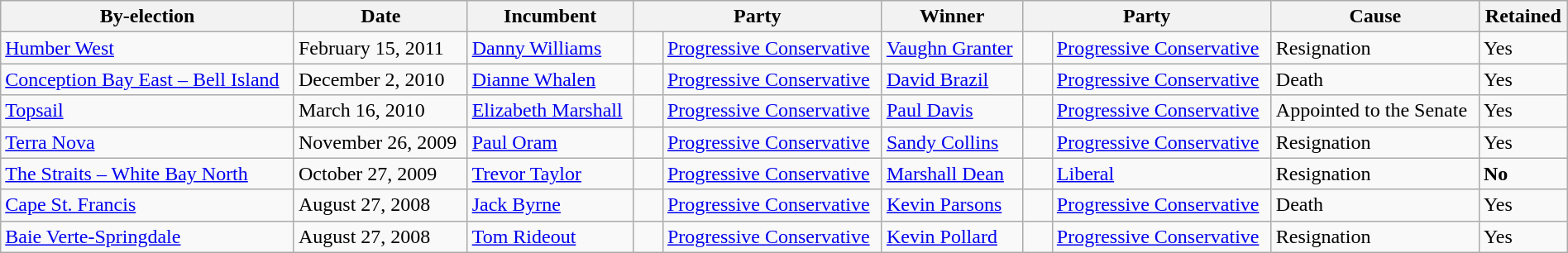<table class=wikitable style="width:100%">
<tr>
<th>By-election</th>
<th>Date</th>
<th>Incumbent</th>
<th colspan=2>Party</th>
<th>Winner</th>
<th colspan=2>Party</th>
<th>Cause</th>
<th>Retained</th>
</tr>
<tr>
<td><a href='#'>Humber West</a></td>
<td>February 15, 2011</td>
<td><a href='#'>Danny Williams</a></td>
<td>    </td>
<td><a href='#'>Progressive Conservative</a></td>
<td><a href='#'>Vaughn Granter</a></td>
<td>    </td>
<td><a href='#'>Progressive Conservative</a></td>
<td>Resignation</td>
<td>Yes</td>
</tr>
<tr>
<td><a href='#'>Conception Bay East – Bell Island</a></td>
<td>December 2, 2010</td>
<td><a href='#'>Dianne Whalen</a></td>
<td>    </td>
<td><a href='#'>Progressive Conservative</a></td>
<td><a href='#'>David Brazil</a></td>
<td>    </td>
<td><a href='#'>Progressive Conservative</a></td>
<td>Death</td>
<td>Yes</td>
</tr>
<tr>
<td><a href='#'>Topsail</a></td>
<td>March 16, 2010</td>
<td><a href='#'>Elizabeth Marshall</a></td>
<td>    </td>
<td><a href='#'>Progressive Conservative</a></td>
<td><a href='#'>Paul Davis</a></td>
<td>    </td>
<td><a href='#'>Progressive Conservative</a></td>
<td>Appointed to the Senate</td>
<td>Yes</td>
</tr>
<tr>
<td><a href='#'>Terra Nova</a></td>
<td>November 26, 2009</td>
<td><a href='#'>Paul Oram</a></td>
<td>    </td>
<td><a href='#'>Progressive Conservative</a></td>
<td><a href='#'>Sandy Collins</a></td>
<td>    </td>
<td><a href='#'>Progressive Conservative</a></td>
<td>Resignation</td>
<td>Yes</td>
</tr>
<tr>
<td><a href='#'>The Straits – White Bay North</a></td>
<td>October 27, 2009</td>
<td><a href='#'>Trevor Taylor</a></td>
<td>    </td>
<td><a href='#'>Progressive Conservative</a></td>
<td><a href='#'>Marshall Dean</a></td>
<td>    </td>
<td><a href='#'>Liberal</a></td>
<td>Resignation</td>
<td><strong>No</strong></td>
</tr>
<tr>
<td><a href='#'>Cape St. Francis</a></td>
<td>August 27, 2008</td>
<td><a href='#'>Jack Byrne</a></td>
<td>    </td>
<td><a href='#'>Progressive Conservative</a></td>
<td><a href='#'>Kevin Parsons</a></td>
<td>    </td>
<td><a href='#'>Progressive Conservative</a></td>
<td>Death</td>
<td>Yes</td>
</tr>
<tr>
<td><a href='#'>Baie Verte-Springdale</a></td>
<td>August 27, 2008</td>
<td><a href='#'>Tom Rideout</a></td>
<td>    </td>
<td><a href='#'>Progressive Conservative</a></td>
<td><a href='#'>Kevin Pollard</a></td>
<td>    </td>
<td><a href='#'>Progressive Conservative</a></td>
<td>Resignation</td>
<td>Yes</td>
</tr>
</table>
